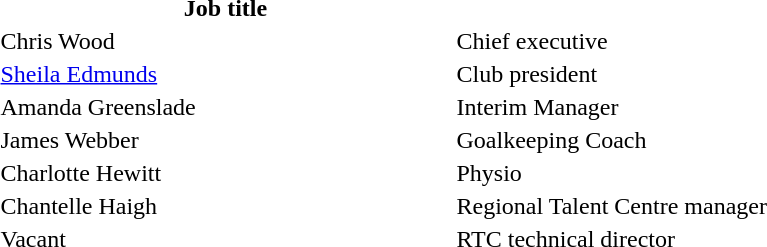<table -!width=180|Name>
<tr>
<th width=300>Job title</th>
</tr>
<tr>
<td> Chris Wood</td>
<td>Chief executive</td>
</tr>
<tr>
<td> <a href='#'>Sheila Edmunds</a></td>
<td>Club president</td>
</tr>
<tr>
<td> Amanda Greenslade</td>
<td>Interim Manager</td>
</tr>
<tr>
<td> James Webber</td>
<td>Goalkeeping Coach</td>
</tr>
<tr>
<td> Charlotte Hewitt</td>
<td>Physio</td>
</tr>
<tr>
<td> Chantelle Haigh</td>
<td>Regional Talent Centre manager</td>
</tr>
<tr>
<td> Vacant</td>
<td>RTC technical director</td>
</tr>
</table>
